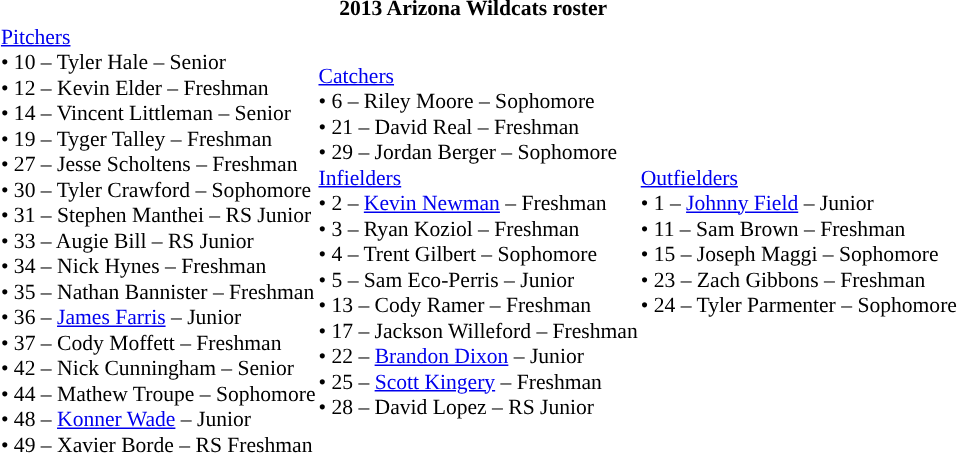<table class="toccolours" style="border-collapse:collapse; font-size:90%;">
<tr>
<th colspan="9">2013 Arizona Wildcats roster</th>
</tr>
<tr>
<td width="03"> </td>
<td valign="top"></td>
<td><a href='#'>Pitchers</a><br>• 10 – Tyler Hale – Senior<br>• 12 – Kevin Elder – Freshman<br>• 14 – Vincent Littleman – Senior<br>• 19 – Tyger Talley – Freshman<br>• 27 – Jesse Scholtens – Freshman<br>• 30 – Tyler Crawford – Sophomore<br>• 31 – Stephen Manthei – RS Junior<br>• 33 – Augie Bill – RS Junior<br>• 34 – Nick Hynes – Freshman<br>• 35 – Nathan Bannister – Freshman<br>• 36 – <a href='#'>James Farris</a> – Junior<br>• 37 – Cody Moffett – Freshman<br>• 42 – Nick Cunningham – Senior<br>• 44 – Mathew Troupe – Sophomore<br>• 48 – <a href='#'>Konner Wade</a> – Junior<br>• 49 – Xavier Borde – RS Freshman</td>
<td><a href='#'>Catchers</a><br>• 6 – Riley Moore – Sophomore<br>• 21 – David Real – Freshman<br>• 29 – Jordan Berger – Sophomore<br><a href='#'>Infielders</a><br>• 2 – <a href='#'>Kevin Newman</a> – Freshman<br>• 3 – Ryan Koziol – Freshman<br>• 4 – Trent Gilbert – Sophomore<br>• 5 – Sam Eco-Perris – Junior<br>• 13 – Cody Ramer – Freshman<br>• 17 – Jackson Willeford – Freshman<br>• 22 – <a href='#'>Brandon Dixon</a> – Junior<br>• 25 – <a href='#'>Scott Kingery</a> – Freshman<br>• 28 – David Lopez – RS Junior</td>
<td><a href='#'>Outfielders</a><br>• 1 – <a href='#'>Johnny Field</a> – Junior<br>• 11 – Sam Brown – Freshman<br>• 15 – Joseph Maggi – Sophomore<br>• 23 – Zach Gibbons – Freshman<br>• 24 – Tyler Parmenter – Sophomore</td>
</tr>
</table>
